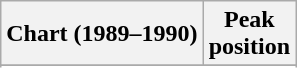<table class="wikitable sortable">
<tr>
<th align="left">Chart (1989–1990)</th>
<th align="center">Peak<br>position</th>
</tr>
<tr>
</tr>
<tr>
</tr>
</table>
